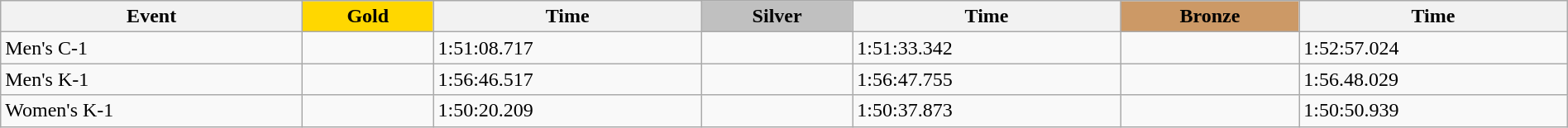<table class="wikitable" width=100%>
<tr>
<th>Event</th>
<td align=center bgcolor="gold"><strong>Gold</strong></td>
<th>Time</th>
<td align=center bgcolor="silver"><strong>Silver</strong></td>
<th>Time</th>
<td align=center bgcolor="CC9966"><strong>Bronze</strong></td>
<th>Time</th>
</tr>
<tr>
<td>Men's C-1</td>
<td></td>
<td>1:51:08.717</td>
<td></td>
<td>1:51:33.342</td>
<td></td>
<td>1:52:57.024</td>
</tr>
<tr>
<td>Men's K-1</td>
<td></td>
<td>1:56:46.517</td>
<td></td>
<td>1:56:47.755</td>
<td></td>
<td>1:56.48.029</td>
</tr>
<tr>
<td>Women's K-1</td>
<td></td>
<td>1:50:20.209</td>
<td></td>
<td>1:50:37.873</td>
<td></td>
<td>1:50:50.939</td>
</tr>
</table>
